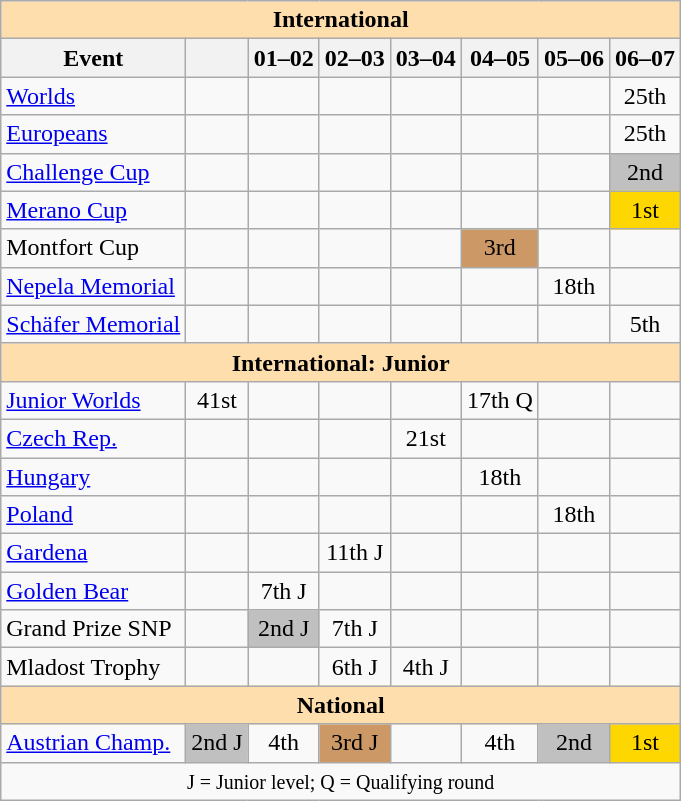<table class="wikitable" style="text-align:center">
<tr>
<th style="background-color: #ffdead; " colspan=8 align=center>International</th>
</tr>
<tr>
<th>Event</th>
<th></th>
<th>01–02</th>
<th>02–03</th>
<th>03–04</th>
<th>04–05</th>
<th>05–06</th>
<th>06–07</th>
</tr>
<tr>
<td align=left><a href='#'>Worlds</a></td>
<td></td>
<td></td>
<td></td>
<td></td>
<td></td>
<td></td>
<td>25th</td>
</tr>
<tr>
<td align=left><a href='#'>Europeans</a></td>
<td></td>
<td></td>
<td></td>
<td></td>
<td></td>
<td></td>
<td>25th</td>
</tr>
<tr>
<td align=left><a href='#'>Challenge Cup</a></td>
<td></td>
<td></td>
<td></td>
<td></td>
<td></td>
<td></td>
<td bgcolor=silver>2nd</td>
</tr>
<tr>
<td align=left><a href='#'>Merano Cup</a></td>
<td></td>
<td></td>
<td></td>
<td></td>
<td></td>
<td></td>
<td bgcolor=gold>1st</td>
</tr>
<tr>
<td align=left>Montfort Cup</td>
<td></td>
<td></td>
<td></td>
<td></td>
<td bgcolor=cc9966>3rd</td>
<td></td>
<td></td>
</tr>
<tr>
<td align=left><a href='#'>Nepela Memorial</a></td>
<td></td>
<td></td>
<td></td>
<td></td>
<td></td>
<td>18th</td>
<td></td>
</tr>
<tr>
<td align=left><a href='#'>Schäfer Memorial</a></td>
<td></td>
<td></td>
<td></td>
<td></td>
<td></td>
<td></td>
<td>5th</td>
</tr>
<tr>
<th style="background-color: #ffdead; " colspan=8 align=center>International: Junior</th>
</tr>
<tr>
<td align=left><a href='#'>Junior Worlds</a></td>
<td>41st</td>
<td></td>
<td></td>
<td></td>
<td>17th Q</td>
<td></td>
<td></td>
</tr>
<tr>
<td align=left> <a href='#'>Czech Rep.</a></td>
<td></td>
<td></td>
<td></td>
<td>21st</td>
<td></td>
<td></td>
<td></td>
</tr>
<tr>
<td align=left> <a href='#'>Hungary</a></td>
<td></td>
<td></td>
<td></td>
<td></td>
<td>18th</td>
<td></td>
<td></td>
</tr>
<tr>
<td align=left> <a href='#'>Poland</a></td>
<td></td>
<td></td>
<td></td>
<td></td>
<td></td>
<td>18th</td>
<td></td>
</tr>
<tr>
<td align=left><a href='#'>Gardena</a></td>
<td></td>
<td></td>
<td>11th J</td>
<td></td>
<td></td>
<td></td>
<td></td>
</tr>
<tr>
<td align=left><a href='#'>Golden Bear</a></td>
<td></td>
<td>7th J</td>
<td></td>
<td></td>
<td></td>
<td></td>
<td></td>
</tr>
<tr>
<td align=left>Grand Prize SNP</td>
<td></td>
<td bgcolor=silver>2nd J</td>
<td>7th J</td>
<td></td>
<td></td>
<td></td>
<td></td>
</tr>
<tr>
<td align=left>Mladost Trophy</td>
<td></td>
<td></td>
<td>6th J</td>
<td>4th J</td>
<td></td>
<td></td>
<td></td>
</tr>
<tr>
<th style="background-color: #ffdead; " colspan=8 align=center>National</th>
</tr>
<tr>
<td align=left><a href='#'>Austrian Champ.</a></td>
<td bgcolor=silver>2nd J</td>
<td>4th</td>
<td bgcolor=cc9966>3rd J</td>
<td></td>
<td>4th</td>
<td bgcolor=silver>2nd</td>
<td bgcolor=gold>1st</td>
</tr>
<tr>
<td colspan=8 align=center><small> J = Junior level; Q = Qualifying round </small></td>
</tr>
</table>
